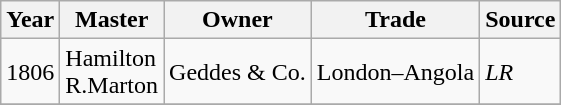<table class=" wikitable">
<tr>
<th>Year</th>
<th>Master</th>
<th>Owner</th>
<th>Trade</th>
<th>Source</th>
</tr>
<tr>
<td>1806</td>
<td>Hamilton<br>R.Marton</td>
<td>Geddes & Co.</td>
<td>London–Angola</td>
<td><em>LR</em></td>
</tr>
<tr>
</tr>
</table>
